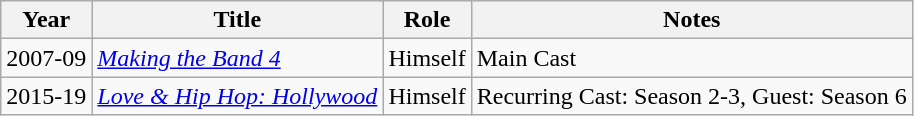<table class="wikitable sortable">
<tr>
<th>Year</th>
<th>Title</th>
<th>Role</th>
<th>Notes</th>
</tr>
<tr>
<td>2007-09</td>
<td><em><a href='#'>Making the Band 4</a></em></td>
<td>Himself</td>
<td>Main Cast</td>
</tr>
<tr>
<td>2015-19</td>
<td><em><a href='#'>Love & Hip Hop: Hollywood</a></em></td>
<td>Himself</td>
<td>Recurring Cast: Season 2-3, Guest: Season 6</td>
</tr>
</table>
